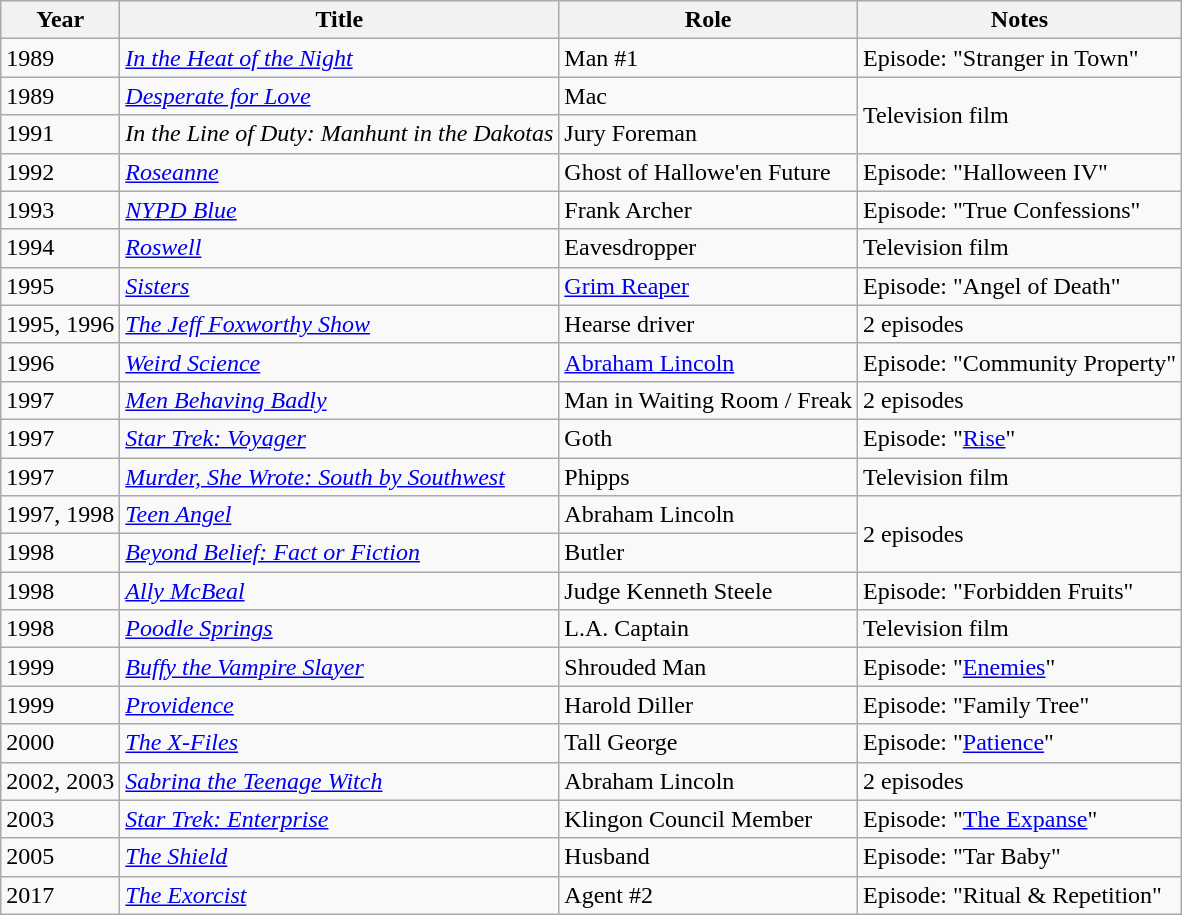<table class="wikitable sortable">
<tr>
<th>Year</th>
<th>Title</th>
<th>Role</th>
<th>Notes</th>
</tr>
<tr>
<td>1989</td>
<td><a href='#'><em>In the Heat of the Night</em></a></td>
<td>Man #1</td>
<td>Episode: "Stranger in Town"</td>
</tr>
<tr>
<td>1989</td>
<td><em><a href='#'>Desperate for Love</a></em></td>
<td>Mac</td>
<td rowspan="2">Television film</td>
</tr>
<tr>
<td>1991</td>
<td><em>In the Line of Duty: Manhunt in the Dakotas</em></td>
<td>Jury Foreman</td>
</tr>
<tr>
<td>1992</td>
<td><em><a href='#'>Roseanne</a></em></td>
<td>Ghost of Hallowe'en Future</td>
<td>Episode: "Halloween IV"</td>
</tr>
<tr>
<td>1993</td>
<td><em><a href='#'>NYPD Blue</a></em></td>
<td>Frank Archer</td>
<td>Episode: "True Confessions"</td>
</tr>
<tr>
<td>1994</td>
<td><a href='#'><em>Roswell</em></a></td>
<td>Eavesdropper</td>
<td>Television film</td>
</tr>
<tr>
<td>1995</td>
<td><a href='#'><em>Sisters</em></a></td>
<td><a href='#'>Grim Reaper</a></td>
<td>Episode: "Angel of Death"</td>
</tr>
<tr>
<td>1995, 1996</td>
<td><em><a href='#'>The Jeff Foxworthy Show</a></em></td>
<td>Hearse driver</td>
<td>2 episodes</td>
</tr>
<tr>
<td>1996</td>
<td><a href='#'><em>Weird Science</em></a></td>
<td><a href='#'>Abraham Lincoln</a></td>
<td>Episode: "Community Property"</td>
</tr>
<tr>
<td>1997</td>
<td><a href='#'><em>Men Behaving Badly</em></a></td>
<td>Man in Waiting Room / Freak</td>
<td>2 episodes</td>
</tr>
<tr>
<td>1997</td>
<td><em><a href='#'>Star Trek: Voyager</a></em></td>
<td>Goth</td>
<td>Episode: "<a href='#'>Rise</a>"</td>
</tr>
<tr>
<td>1997</td>
<td><em><a href='#'>Murder, She Wrote: South by Southwest</a></em></td>
<td>Phipps</td>
<td>Television film</td>
</tr>
<tr>
<td>1997, 1998</td>
<td><a href='#'><em>Teen Angel</em></a></td>
<td>Abraham Lincoln</td>
<td rowspan="2">2 episodes</td>
</tr>
<tr>
<td>1998</td>
<td><em><a href='#'>Beyond Belief: Fact or Fiction</a></em></td>
<td>Butler</td>
</tr>
<tr>
<td>1998</td>
<td><em><a href='#'>Ally McBeal</a></em></td>
<td>Judge Kenneth Steele</td>
<td>Episode: "Forbidden Fruits"</td>
</tr>
<tr>
<td>1998</td>
<td><a href='#'><em>Poodle Springs</em></a></td>
<td>L.A. Captain</td>
<td>Television film</td>
</tr>
<tr>
<td>1999</td>
<td><em><a href='#'>Buffy the Vampire Slayer</a></em></td>
<td>Shrouded Man</td>
<td>Episode: "<a href='#'>Enemies</a>"</td>
</tr>
<tr>
<td>1999</td>
<td><a href='#'><em>Providence</em></a></td>
<td>Harold Diller</td>
<td>Episode: "Family Tree"</td>
</tr>
<tr>
<td>2000</td>
<td><em><a href='#'>The X-Files</a></em></td>
<td>Tall George</td>
<td>Episode: "<a href='#'>Patience</a>"</td>
</tr>
<tr>
<td>2002, 2003</td>
<td><a href='#'><em>Sabrina the Teenage Witch</em></a></td>
<td>Abraham Lincoln</td>
<td>2 episodes</td>
</tr>
<tr>
<td>2003</td>
<td><em><a href='#'>Star Trek: Enterprise</a></em></td>
<td>Klingon Council Member</td>
<td>Episode: "<a href='#'>The Expanse</a>"</td>
</tr>
<tr>
<td>2005</td>
<td><em><a href='#'>The Shield</a></em></td>
<td>Husband</td>
<td>Episode: "Tar Baby"</td>
</tr>
<tr>
<td>2017</td>
<td><a href='#'><em>The Exorcist</em></a></td>
<td>Agent #2</td>
<td>Episode: "Ritual & Repetition"</td>
</tr>
</table>
